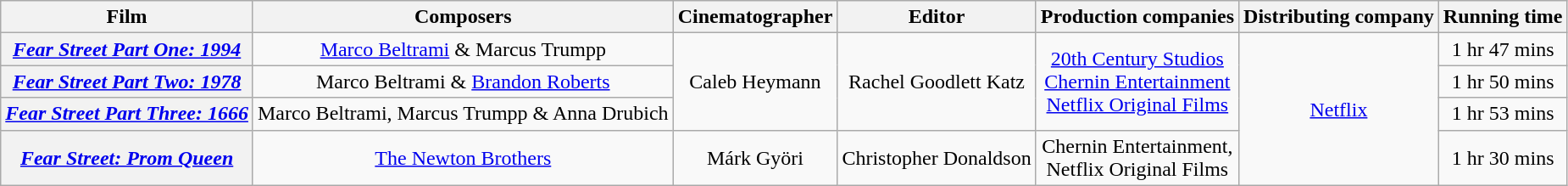<table class="wikitable sortable" style="text-align:center;">
<tr>
<th>Film</th>
<th>Composers</th>
<th>Cinematographer</th>
<th>Editor</th>
<th>Production companies</th>
<th>Distributing company</th>
<th>Running time</th>
</tr>
<tr>
<th scope="row"><em><a href='#'>Fear Street Part One: 1994</a></em></th>
<td><a href='#'>Marco Beltrami</a> & Marcus Trumpp</td>
<td rowspan="3">Caleb Heymann</td>
<td rowspan="3">Rachel Goodlett Katz</td>
<td rowspan="3"><a href='#'>20th Century Studios</a><br><a href='#'>Chernin Entertainment</a><br><a href='#'>Netflix Original Films</a></td>
<td rowspan="4"><a href='#'>Netflix</a></td>
<td>1 hr 47 mins</td>
</tr>
<tr>
<th scope="row"><em><a href='#'>Fear Street Part Two: 1978</a></em></th>
<td>Marco Beltrami & <a href='#'>Brandon Roberts</a></td>
<td>1 hr 50 mins</td>
</tr>
<tr>
<th scope="row"><em><a href='#'>Fear Street Part Three: 1666</a></em></th>
<td>Marco Beltrami, Marcus Trumpp & Anna Drubich</td>
<td>1 hr 53 mins</td>
</tr>
<tr>
<th scope="row"><em><a href='#'>Fear Street: Prom Queen</a></em></th>
<td><a href='#'>The Newton Brothers</a></td>
<td>Márk Györi</td>
<td>Christopher Donaldson</td>
<td>Chernin Entertainment, <br>Netflix Original Films</td>
<td>1 hr 30 mins</td>
</tr>
</table>
